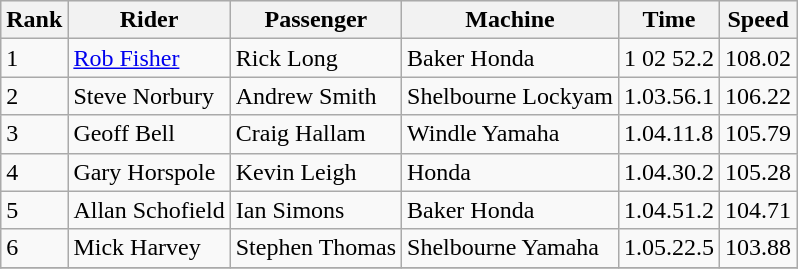<table class="wikitable">
<tr style="background:#efefef;">
<th>Rank</th>
<th>Rider</th>
<th>Passenger</th>
<th>Machine</th>
<th>Time</th>
<th>Speed</th>
</tr>
<tr>
<td>1</td>
<td> <a href='#'>Rob Fisher</a></td>
<td>Rick Long</td>
<td>Baker Honda</td>
<td>1 02 52.2</td>
<td>108.02</td>
</tr>
<tr>
<td>2</td>
<td> Steve Norbury</td>
<td>Andrew Smith</td>
<td>Shelbourne Lockyam</td>
<td>1.03.56.1</td>
<td>106.22</td>
</tr>
<tr>
<td>3</td>
<td> Geoff Bell</td>
<td>Craig Hallam</td>
<td>Windle Yamaha</td>
<td>1.04.11.8</td>
<td>105.79</td>
</tr>
<tr>
<td>4</td>
<td> Gary Horspole</td>
<td>Kevin Leigh</td>
<td>Honda</td>
<td>1.04.30.2</td>
<td>105.28</td>
</tr>
<tr>
<td>5</td>
<td> Allan Schofield</td>
<td>Ian Simons</td>
<td>Baker Honda</td>
<td>1.04.51.2</td>
<td>104.71</td>
</tr>
<tr>
<td>6</td>
<td> Mick Harvey</td>
<td>Stephen Thomas</td>
<td>Shelbourne Yamaha</td>
<td>1.05.22.5</td>
<td>103.88</td>
</tr>
<tr>
</tr>
</table>
